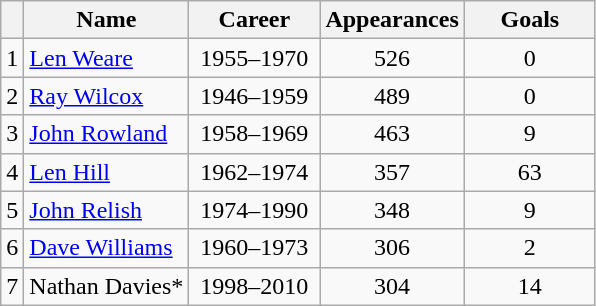<table class="wikitable" style="text-align: center;">
<tr>
<th></th>
<th>Name</th>
<th style="width: 5em;">Career</th>
<th>Appearances</th>
<th style="width: 5em;">Goals</th>
</tr>
<tr>
<td style="text-align:right;">1</td>
<td style="text-align:left;"> <a href='#'>Len Weare</a></td>
<td>1955–1970</td>
<td>526</td>
<td>0</td>
</tr>
<tr>
<td style="text-align:right;">2</td>
<td style="text-align:left;"> <a href='#'>Ray Wilcox</a></td>
<td>1946–1959</td>
<td>489</td>
<td>0</td>
</tr>
<tr>
<td style="text-align:right;">3</td>
<td style="text-align:left;"> <a href='#'>John Rowland</a></td>
<td>1958–1969</td>
<td>463</td>
<td>9</td>
</tr>
<tr>
<td style="text-align:right;">4</td>
<td style="text-align:left;"> <a href='#'>Len Hill</a></td>
<td>1962–1974</td>
<td>357</td>
<td>63</td>
</tr>
<tr>
<td style="text-align:right;">5</td>
<td style="text-align:left;"> <a href='#'>John Relish</a></td>
<td>1974–1990</td>
<td>348</td>
<td>9</td>
</tr>
<tr>
<td style="text-align:right;">6</td>
<td style="text-align:left;"> <a href='#'>Dave Williams</a></td>
<td>1960–1973</td>
<td>306</td>
<td>2</td>
</tr>
<tr>
<td style="text-align:right;">7</td>
<td style="text-align:left;"> Nathan Davies*</td>
<td>1998–2010</td>
<td>304</td>
<td>14</td>
</tr>
</table>
